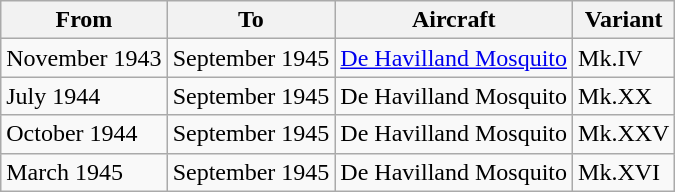<table class="wikitable">
<tr>
<th>From</th>
<th>To</th>
<th>Aircraft</th>
<th>Variant</th>
</tr>
<tr>
<td>November 1943</td>
<td>September 1945</td>
<td><a href='#'>De Havilland Mosquito</a></td>
<td>Mk.IV</td>
</tr>
<tr>
<td>July 1944</td>
<td>September 1945</td>
<td>De Havilland Mosquito</td>
<td>Mk.XX</td>
</tr>
<tr>
<td>October 1944</td>
<td>September 1945</td>
<td>De Havilland Mosquito</td>
<td>Mk.XXV</td>
</tr>
<tr>
<td>March 1945</td>
<td>September 1945</td>
<td>De Havilland Mosquito</td>
<td>Mk.XVI</td>
</tr>
</table>
